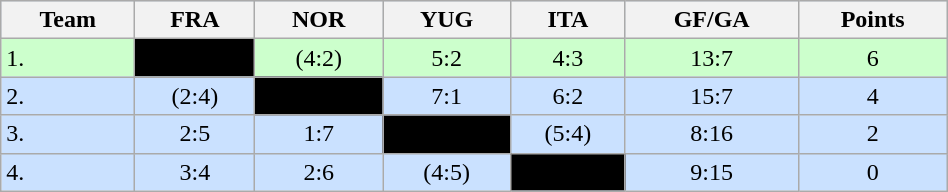<table class="wikitable" bgcolor="#EFEFFF" width="50%">
<tr bgcolor="#BCD2EE">
<th>Team</th>
<th>FRA</th>
<th>NOR</th>
<th>YUG</th>
<th>ITA</th>
<th>GF/GA</th>
<th>Points</th>
</tr>
<tr bgcolor="#ccffcc" align="center">
<td align="left">1. </td>
<td style="background:#000000;"></td>
<td>(4:2)</td>
<td>5:2</td>
<td>4:3</td>
<td>13:7</td>
<td>6</td>
</tr>
<tr bgcolor="#CAE1FF" align="center">
<td align="left">2. </td>
<td>(2:4)</td>
<td style="background:#000000;"></td>
<td>7:1</td>
<td>6:2</td>
<td>15:7</td>
<td>4</td>
</tr>
<tr bgcolor="#CAE1FF" align="center">
<td align="left">3. </td>
<td>2:5</td>
<td>1:7</td>
<td style="background:#000000;"></td>
<td>(5:4)</td>
<td>8:16</td>
<td>2</td>
</tr>
<tr bgcolor="#CAE1FF" align="center">
<td align="left">4. </td>
<td>3:4</td>
<td>2:6</td>
<td>(4:5)</td>
<td style="background:#000000;"></td>
<td>9:15</td>
<td>0</td>
</tr>
</table>
